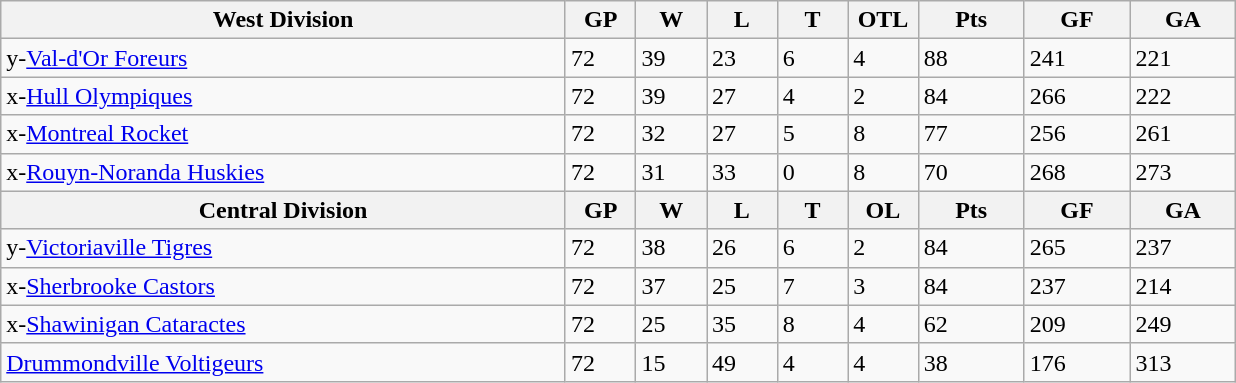<table class="wikitable">
<tr>
<th bgcolor="#DDDDFF" width="40%">West Division</th>
<th bgcolor="#DDDDFF" width="5%">GP</th>
<th bgcolor="#DDDDFF" width="5%">W</th>
<th bgcolor="#DDDDFF" width="5%">L</th>
<th bgcolor="#DDDDFF" width="5%">T</th>
<th bgcolor="#DDDDFF" width="5%">OTL</th>
<th bgcolor="#DDDDFF" width="7.5%">Pts</th>
<th bgcolor="#DDDDFF" width="7.5%">GF</th>
<th bgcolor="#DDDDFF" width="7.5%">GA</th>
</tr>
<tr>
<td>y-<a href='#'>Val-d'Or Foreurs</a></td>
<td>72</td>
<td>39</td>
<td>23</td>
<td>6</td>
<td>4</td>
<td>88</td>
<td>241</td>
<td>221</td>
</tr>
<tr>
<td>x-<a href='#'>Hull Olympiques</a></td>
<td>72</td>
<td>39</td>
<td>27</td>
<td>4</td>
<td>2</td>
<td>84</td>
<td>266</td>
<td>222</td>
</tr>
<tr>
<td>x-<a href='#'>Montreal Rocket</a></td>
<td>72</td>
<td>32</td>
<td>27</td>
<td>5</td>
<td>8</td>
<td>77</td>
<td>256</td>
<td>261</td>
</tr>
<tr>
<td>x-<a href='#'>Rouyn-Noranda Huskies</a></td>
<td>72</td>
<td>31</td>
<td>33</td>
<td>0</td>
<td>8</td>
<td>70</td>
<td>268</td>
<td>273</td>
</tr>
<tr>
<th bgcolor="#DDDDFF" width="40%">Central Division</th>
<th bgcolor="#DDDDFF" width="5%">GP</th>
<th bgcolor="#DDDDFF" width="5%">W</th>
<th bgcolor="#DDDDFF" width="5%">L</th>
<th bgcolor="#DDDDFF" width="5%">T</th>
<th bgcolor="#DDDDFF" width="5%">OL</th>
<th bgcolor="#DDDDFF" width="7.5%">Pts</th>
<th bgcolor="#DDDDFF" width="7.5%">GF</th>
<th bgcolor="#DDDDFF" width="7.5%">GA</th>
</tr>
<tr>
<td>y-<a href='#'>Victoriaville Tigres</a></td>
<td>72</td>
<td>38</td>
<td>26</td>
<td>6</td>
<td>2</td>
<td>84</td>
<td>265</td>
<td>237</td>
</tr>
<tr>
<td>x-<a href='#'>Sherbrooke Castors</a></td>
<td>72</td>
<td>37</td>
<td>25</td>
<td>7</td>
<td>3</td>
<td>84</td>
<td>237</td>
<td>214</td>
</tr>
<tr>
<td>x-<a href='#'>Shawinigan Cataractes</a></td>
<td>72</td>
<td>25</td>
<td>35</td>
<td>8</td>
<td>4</td>
<td>62</td>
<td>209</td>
<td>249</td>
</tr>
<tr>
<td><a href='#'>Drummondville Voltigeurs</a></td>
<td>72</td>
<td>15</td>
<td>49</td>
<td>4</td>
<td>4</td>
<td>38</td>
<td>176</td>
<td>313</td>
</tr>
</table>
